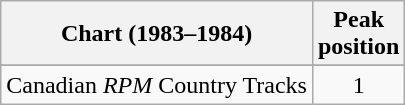<table class="wikitable sortable">
<tr>
<th align="left">Chart (1983–1984)</th>
<th align="center">Peak<br>position</th>
</tr>
<tr>
</tr>
<tr>
<td align="left">Canadian <em>RPM</em> Country Tracks</td>
<td align="center">1</td>
</tr>
</table>
